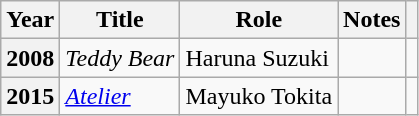<table class="wikitable plainrowheaders sortable">
<tr>
<th scope="col">Year</th>
<th scope="col">Title</th>
<th scope="col">Role</th>
<th scope="col" class="unsortable">Notes</th>
<th scope="col" class="unsortable"></th>
</tr>
<tr>
<th scope="row">2008</th>
<td><em>Teddy Bear</em></td>
<td>Haruna Suzuki</td>
<td></td>
<td style="text-align:center"></td>
</tr>
<tr>
<th scope="row">2015</th>
<td><em><a href='#'>Atelier</a></em></td>
<td>Mayuko Tokita</td>
<td></td>
<td style="text-align:center"></td>
</tr>
</table>
